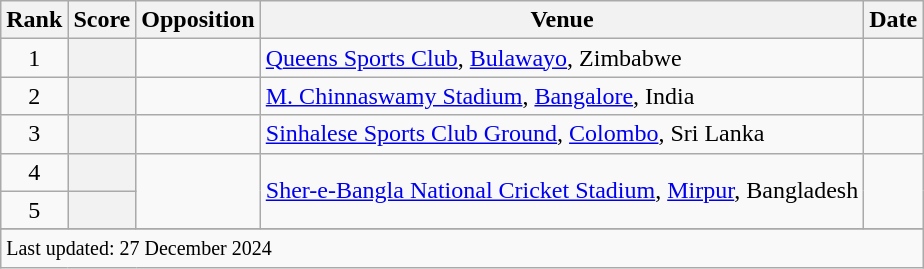<table class="wikitable plainrowheaders sortable">
<tr>
<th scope=col>Rank</th>
<th scope=col>Score</th>
<th scope=col>Opposition</th>
<th scope=col>Venue</th>
<th scope=col>Date</th>
</tr>
<tr>
<td align=center>1</td>
<th scope=row style=text-align:center;></th>
<td></td>
<td><a href='#'>Queens Sports Club</a>, <a href='#'>Bulawayo</a>, Zimbabwe</td>
<td></td>
</tr>
<tr>
<td align=center>2</td>
<th scope=row style=text-align:center;></th>
<td></td>
<td><a href='#'>M. Chinnaswamy Stadium</a>, <a href='#'>Bangalore</a>, India</td>
<td></td>
</tr>
<tr>
<td align=center>3</td>
<th scope=row style=text-align:center;></th>
<td></td>
<td><a href='#'>Sinhalese Sports Club Ground</a>, <a href='#'>Colombo</a>, Sri Lanka</td>
<td></td>
</tr>
<tr>
<td align=center>4</td>
<th scope=row style=text-align:center;></th>
<td rowspan=2></td>
<td rowspan=2><a href='#'>Sher-e-Bangla National Cricket Stadium</a>, <a href='#'>Mirpur</a>, Bangladesh</td>
<td rowspan=2></td>
</tr>
<tr>
<td align=center>5</td>
<th scope=row style=text-align:center;></th>
</tr>
<tr>
</tr>
<tr class=sortbottom>
<td colspan=5><small>Last updated: 27 December 2024</small></td>
</tr>
</table>
